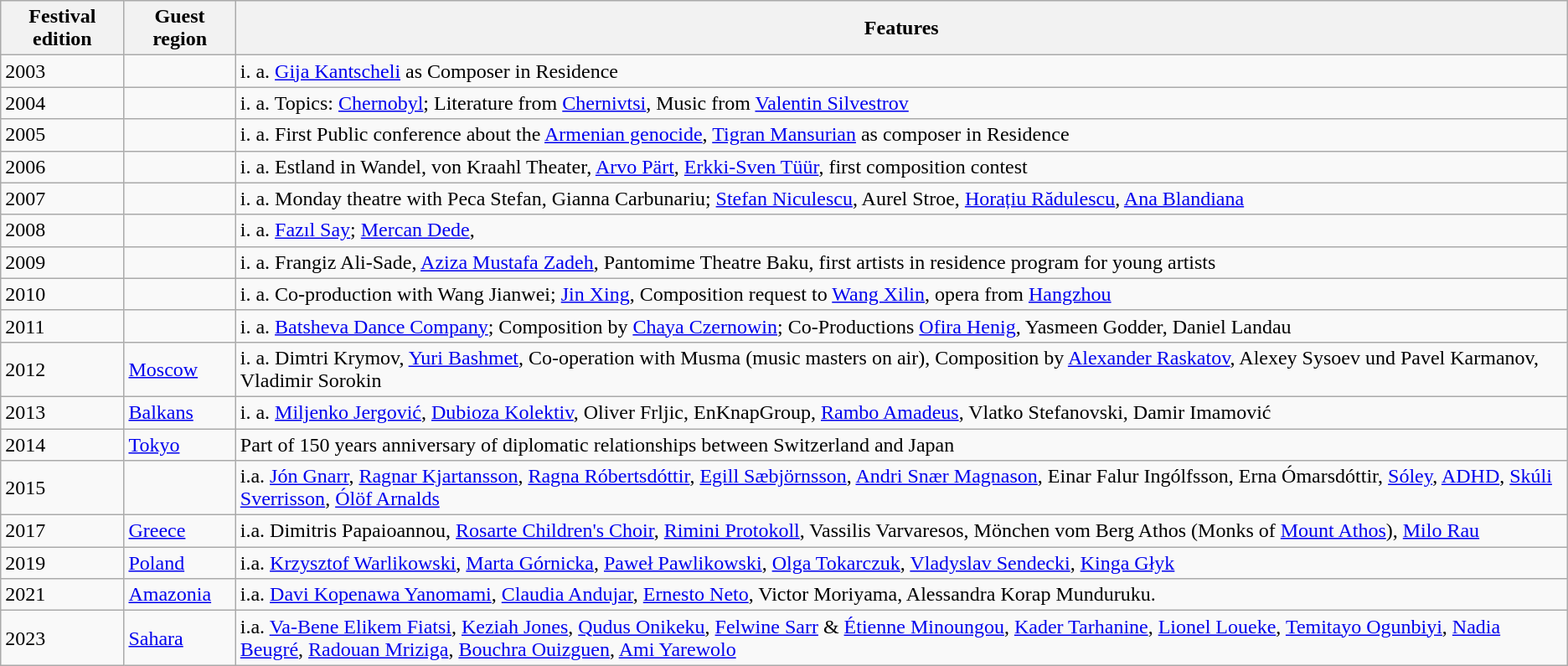<table class="wikitable">
<tr>
<th>Festival edition</th>
<th>Guest region</th>
<th>Features</th>
</tr>
<tr>
<td>2003 </td>
<td></td>
<td>i. a. <a href='#'>Gija Kantscheli</a> as Composer in Residence</td>
</tr>
<tr>
<td>2004 </td>
<td></td>
<td>i. a. Topics: <a href='#'>Chernobyl</a>; Literature from <a href='#'>Chernivtsi</a>, Music from <a href='#'>Valentin Silvestrov</a></td>
</tr>
<tr>
<td>2005 </td>
<td></td>
<td>i. a. First Public conference about the <a href='#'>Armenian genocide</a>, <a href='#'>Tigran Mansurian</a> as composer in Residence</td>
</tr>
<tr>
<td>2006 </td>
<td></td>
<td>i. a. Estland in Wandel, von Kraahl Theater, <a href='#'>Arvo Pärt</a>, <a href='#'>Erkki-Sven Tüür</a>, first composition contest</td>
</tr>
<tr>
<td>2007 </td>
<td></td>
<td>i. a. Monday theatre with Peca Stefan, Gianna Carbunariu; <a href='#'>Stefan Niculescu</a>, Aurel Stroe, <a href='#'>Horațiu Rădulescu</a>, <a href='#'>Ana Blandiana</a></td>
</tr>
<tr>
<td>2008 </td>
<td></td>
<td>i. a. <a href='#'>Fazıl Say</a>; <a href='#'>Mercan Dede</a>,</td>
</tr>
<tr>
<td>2009 </td>
<td></td>
<td>i. a. Frangiz Ali-Sade, <a href='#'>Aziza Mustafa Zadeh</a>, Pantomime Theatre Baku, first artists in residence program for young artists</td>
</tr>
<tr>
<td>2010 </td>
<td></td>
<td>i. a. Co-production with Wang Jianwei; <a href='#'>Jin Xing</a>, Composition request to <a href='#'>Wang Xilin</a>, opera from <a href='#'>Hangzhou</a></td>
</tr>
<tr>
<td>2011 </td>
<td></td>
<td>i. a. <a href='#'>Batsheva Dance Company</a>; Composition by <a href='#'>Chaya Czernowin</a>; Co-Productions <a href='#'>Ofira Henig</a>, Yasmeen Godder, Daniel Landau</td>
</tr>
<tr>
<td>2012 </td>
<td><a href='#'>Moscow</a></td>
<td>i. a. Dimtri Krymov, <a href='#'>Yuri Bashmet</a>, Co-operation with Musma (music masters on air), Composition by <a href='#'>Alexander Raskatov</a>, Alexey Sysoev und Pavel Karmanov, Vladimir Sorokin</td>
</tr>
<tr>
<td>2013 </td>
<td><a href='#'>Balkans</a></td>
<td>i. a. <a href='#'>Miljenko Jergović</a>, <a href='#'>Dubioza Kolektiv</a>, Oliver Frljic, EnKnapGroup, <a href='#'>Rambo Amadeus</a>, Vlatko Stefanovski, Damir Imamović</td>
</tr>
<tr>
<td>2014 </td>
<td><a href='#'>Tokyo</a></td>
<td>Part of 150 years anniversary of diplomatic relationships between Switzerland and Japan</td>
</tr>
<tr>
<td>2015 </td>
<td></td>
<td>i.a. <a href='#'>Jón Gnarr</a>, <a href='#'>Ragnar Kjartansson</a>, <a href='#'>Ragna Róbertsdóttir</a>, <a href='#'>Egill Sæbjörnsson</a>, <a href='#'>Andri Snær Magnason</a>, Einar Falur Ingólfsson, Erna Ómarsdóttir, <a href='#'>Sóley</a>, <a href='#'>ADHD</a>, <a href='#'>Skúli Sverrisson</a>, <a href='#'>Ólöf Arnalds</a></td>
</tr>
<tr>
<td>2017</td>
<td><a href='#'>Greece</a></td>
<td>i.a. Dimitris Papaioannou, <a href='#'>Rosarte Children's Choir</a>, <a href='#'>Rimini Protokoll</a>, Vassilis Varvaresos, Mönchen vom Berg Athos (Monks of <a href='#'>Mount Athos</a>), <a href='#'>Milo Rau</a></td>
</tr>
<tr>
<td>2019</td>
<td><a href='#'>Poland</a></td>
<td>i.a. <a href='#'>Krzysztof Warlikowski</a>, <a href='#'>Marta Górnicka</a>, <a href='#'>Paweł Pawlikowski</a>, <a href='#'>Olga Tokarczuk</a>, <a href='#'>Vladyslav Sendecki</a>, <a href='#'>Kinga Głyk</a></td>
</tr>
<tr>
<td>2021</td>
<td><a href='#'>Amazonia</a></td>
<td>i.a. <a href='#'>Davi Kopenawa Yanomami</a>,  <a href='#'>Claudia Andujar</a>, <a href='#'>Ernesto Neto</a>, Victor Moriyama, Alessandra Korap Munduruku.</td>
</tr>
<tr>
<td>2023</td>
<td><a href='#'>Sahara</a></td>
<td>i.a. <a href='#'>Va-Bene Elikem Fiatsi</a>, <a href='#'>Keziah Jones</a>, <a href='#'>Qudus Onikeku</a>, <a href='#'>Felwine Sarr</a> & <a href='#'>Étienne Minoungou</a>, <a href='#'>Kader Tarhanine</a>, <a href='#'>Lionel Loueke</a>, <a href='#'>Temitayo Ogunbiyi</a>, <a href='#'>Nadia Beugré</a>, <a href='#'>Radouan Mriziga</a>, <a href='#'>Bouchra Ouizguen</a>, <a href='#'>Ami Yarewolo</a></td>
</tr>
</table>
